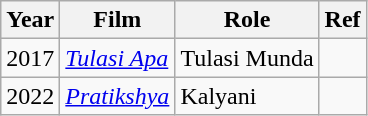<table class="wikitable sortable">
<tr>
<th>Year</th>
<th>Film</th>
<th>Role</th>
<th>Ref</th>
</tr>
<tr>
<td>2017</td>
<td scope="row"><em><a href='#'>Tulasi Apa</a></em></td>
<td>Tulasi Munda</td>
<td></td>
</tr>
<tr>
<td>2022</td>
<td scope="row"><em><a href='#'>Pratikshya</a></em></td>
<td>Kalyani</td>
<td></td>
</tr>
</table>
